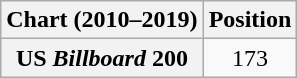<table class="wikitable plainrowheaders" style="text-align:center">
<tr>
<th scope="col">Chart (2010–2019)</th>
<th scope="col">Position</th>
</tr>
<tr>
<th scope="row">US <em>Billboard</em> 200</th>
<td>173</td>
</tr>
</table>
